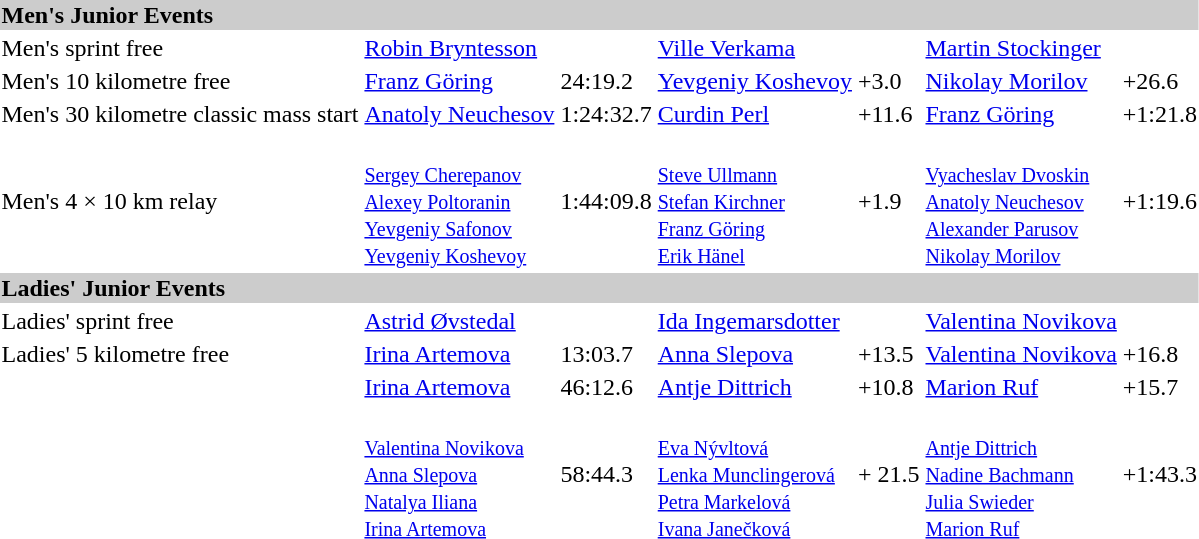<table>
<tr style="background:#ccc;">
<td colspan=7><strong>Men's Junior Events</strong></td>
</tr>
<tr>
<td>Men's sprint free</td>
<td><a href='#'>Robin Bryntesson</a><br></td>
<td></td>
<td><a href='#'>Ville Verkama</a><br></td>
<td></td>
<td><a href='#'>Martin Stockinger</a><br></td>
<td></td>
</tr>
<tr>
<td>Men's 10 kilometre free</td>
<td><a href='#'>Franz Göring</a><br></td>
<td>24:19.2</td>
<td><a href='#'>Yevgeniy Koshevoy</a><br></td>
<td>+3.0</td>
<td><a href='#'>Nikolay Morilov</a><br></td>
<td>+26.6</td>
</tr>
<tr>
<td>Men's 30 kilometre classic mass start</td>
<td><a href='#'>Anatoly Neuchesov</a><br></td>
<td>1:24:32.7</td>
<td><a href='#'>Curdin Perl</a><br></td>
<td>+11.6</td>
<td><a href='#'>Franz Göring</a><br></td>
<td>+1:21.8</td>
</tr>
<tr>
<td>Men's 4 × 10 km relay</td>
<td><br><small><a href='#'>Sergey Cherepanov</a><br><a href='#'>Alexey Poltoranin</a><br><a href='#'>Yevgeniy Safonov</a><br><a href='#'>Yevgeniy Koshevoy</a></small></td>
<td>1:44:09.8</td>
<td><br><small><a href='#'>Steve Ullmann</a><br><a href='#'>Stefan Kirchner</a><br><a href='#'>Franz Göring</a><br><a href='#'>Erik Hänel</a></small></td>
<td>+1.9</td>
<td><br><small><a href='#'>Vyacheslav Dvoskin</a><br><a href='#'>Anatoly Neuchesov</a><br><a href='#'>Alexander Parusov</a><br><a href='#'>Nikolay Morilov</a></small></td>
<td>+1:19.6</td>
</tr>
<tr style="background:#ccc;">
<td colspan=7><strong>Ladies' Junior Events</strong></td>
</tr>
<tr>
<td>Ladies' sprint free</td>
<td><a href='#'>Astrid Øvstedal</a><br></td>
<td></td>
<td><a href='#'>Ida Ingemarsdotter</a><br></td>
<td></td>
<td><a href='#'>Valentina Novikova</a><br></td>
<td></td>
</tr>
<tr>
<td>Ladies' 5 kilometre free</td>
<td><a href='#'>Irina Artemova</a><br></td>
<td>13:03.7</td>
<td><a href='#'>Anna Slepova</a><br></td>
<td>+13.5</td>
<td><a href='#'>Valentina Novikova</a><br></td>
<td>+16.8</td>
</tr>
<tr>
<td></td>
<td><a href='#'>Irina Artemova</a><br></td>
<td>46:12.6</td>
<td><a href='#'>Antje Dittrich</a><br></td>
<td>+10.8</td>
<td><a href='#'>Marion Ruf</a><br></td>
<td>+15.7</td>
</tr>
<tr>
<td></td>
<td><br><small><a href='#'>Valentina Novikova</a><br><a href='#'>Anna Slepova</a><br><a href='#'>Natalya Iliana</a><br><a href='#'>Irina Artemova</a></small></td>
<td>58:44.3</td>
<td><br><small><a href='#'>Eva Nývltová</a><br><a href='#'>Lenka Munclingerová</a><br><a href='#'>Petra Markelová</a><br><a href='#'>Ivana Janečková</a></small></td>
<td>+ 21.5</td>
<td><br><small><a href='#'>Antje Dittrich</a><br><a href='#'>Nadine Bachmann</a><br><a href='#'>Julia Swieder</a><br><a href='#'>Marion Ruf</a></small></td>
<td>+1:43.3</td>
</tr>
</table>
